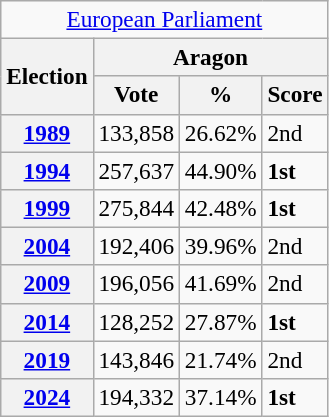<table class="wikitable" style="font-size:97%; text-align:left;">
<tr>
<td colspan="4" align="center"><a href='#'>European Parliament</a></td>
</tr>
<tr>
<th rowspan="2">Election</th>
<th colspan="3">Aragon</th>
</tr>
<tr>
<th>Vote</th>
<th>%</th>
<th>Score</th>
</tr>
<tr>
<th><a href='#'>1989</a></th>
<td>133,858</td>
<td>26.62%</td>
<td>2nd</td>
</tr>
<tr>
<th><a href='#'>1994</a></th>
<td>257,637</td>
<td>44.90%</td>
<td><strong>1st</strong></td>
</tr>
<tr>
<th><a href='#'>1999</a></th>
<td>275,844</td>
<td>42.48%</td>
<td><strong>1st</strong></td>
</tr>
<tr>
<th><a href='#'>2004</a></th>
<td>192,406</td>
<td>39.96%</td>
<td>2nd</td>
</tr>
<tr>
<th><a href='#'>2009</a></th>
<td>196,056</td>
<td>41.69%</td>
<td>2nd</td>
</tr>
<tr>
<th><a href='#'>2014</a></th>
<td>128,252</td>
<td>27.87%</td>
<td><strong>1st</strong></td>
</tr>
<tr>
<th><a href='#'>2019</a></th>
<td>143,846</td>
<td>21.74%</td>
<td>2nd</td>
</tr>
<tr>
<th><a href='#'>2024</a></th>
<td>194,332</td>
<td>37.14%</td>
<td><strong>1st</strong></td>
</tr>
</table>
